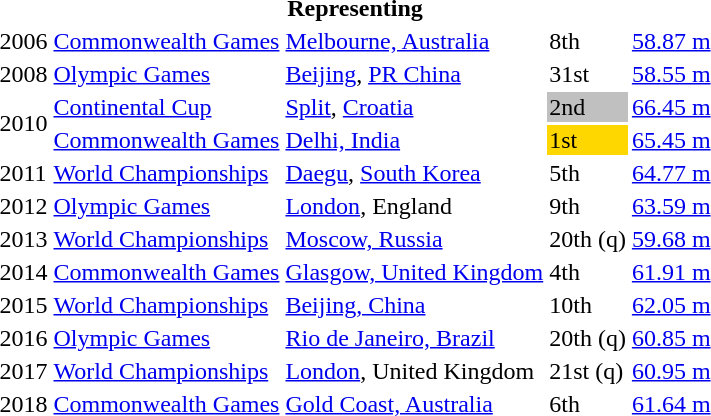<table>
<tr>
<th colspan="5">Representing </th>
</tr>
<tr>
<td>2006</td>
<td><a href='#'>Commonwealth Games</a></td>
<td><a href='#'>Melbourne, Australia</a></td>
<td>8th</td>
<td><a href='#'>58.87 m</a></td>
</tr>
<tr>
<td>2008</td>
<td><a href='#'>Olympic Games</a></td>
<td><a href='#'>Beijing</a>, <a href='#'>PR China</a></td>
<td>31st</td>
<td><a href='#'>58.55 m</a></td>
</tr>
<tr>
<td rowspan=2>2010</td>
<td><a href='#'>Continental Cup</a></td>
<td><a href='#'>Split</a>, <a href='#'>Croatia</a></td>
<td bgcolor=silver>2nd</td>
<td><a href='#'>66.45 m</a></td>
</tr>
<tr>
<td><a href='#'>Commonwealth Games</a></td>
<td><a href='#'>Delhi, India</a></td>
<td bgcolor=gold>1st</td>
<td><a href='#'>65.45 m</a></td>
</tr>
<tr>
<td>2011</td>
<td><a href='#'>World Championships</a></td>
<td><a href='#'>Daegu</a>, <a href='#'>South Korea</a></td>
<td>5th</td>
<td><a href='#'>64.77 m</a></td>
</tr>
<tr>
<td>2012</td>
<td><a href='#'>Olympic Games</a></td>
<td><a href='#'>London</a>, England</td>
<td>9th</td>
<td><a href='#'>63.59 m</a></td>
</tr>
<tr>
<td>2013</td>
<td><a href='#'>World Championships</a></td>
<td><a href='#'>Moscow, Russia</a></td>
<td>20th (q)</td>
<td><a href='#'>59.68 m</a></td>
</tr>
<tr>
<td>2014</td>
<td><a href='#'>Commonwealth Games</a></td>
<td><a href='#'>Glasgow, United Kingdom</a></td>
<td>4th</td>
<td><a href='#'>61.91 m</a></td>
</tr>
<tr>
<td>2015</td>
<td><a href='#'>World Championships</a></td>
<td><a href='#'>Beijing, China</a></td>
<td>10th</td>
<td><a href='#'>62.05 m</a></td>
</tr>
<tr>
<td>2016</td>
<td><a href='#'>Olympic Games</a></td>
<td><a href='#'>Rio de Janeiro, Brazil</a></td>
<td>20th (q)</td>
<td><a href='#'>60.85 m</a></td>
</tr>
<tr>
<td>2017</td>
<td><a href='#'>World Championships</a></td>
<td><a href='#'>London</a>, United Kingdom</td>
<td>21st (q)</td>
<td><a href='#'>60.95 m</a></td>
</tr>
<tr>
<td>2018</td>
<td><a href='#'>Commonwealth Games</a></td>
<td><a href='#'>Gold Coast, Australia</a></td>
<td>6th</td>
<td><a href='#'>61.64 m</a></td>
</tr>
</table>
